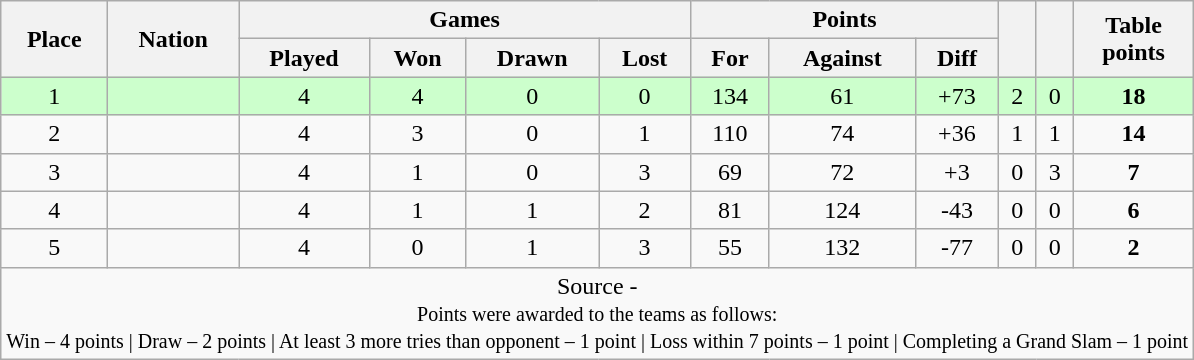<table class="wikitable" style="text-align:center">
<tr>
<th rowspan="2">Place</th>
<th rowspan="2">Nation</th>
<th colspan="4">Games</th>
<th colspan="3">Points</th>
<th rowspan="2"></th>
<th rowspan="2"></th>
<th rowspan="2">Table<br>points</th>
</tr>
<tr>
<th>Played</th>
<th>Won</th>
<th>Drawn</th>
<th>Lost</th>
<th>For</th>
<th>Against</th>
<th>Diff</th>
</tr>
<tr bgcolor="#ccffcc">
<td>1</td>
<td style="text-align:left"></td>
<td>4</td>
<td>4</td>
<td>0</td>
<td>0</td>
<td>134</td>
<td>61</td>
<td>+73</td>
<td>2</td>
<td>0</td>
<td><strong>18</strong></td>
</tr>
<tr>
<td>2</td>
<td style="text-align:left"></td>
<td>4</td>
<td>3</td>
<td>0</td>
<td>1</td>
<td>110</td>
<td>74</td>
<td>+36</td>
<td>1</td>
<td>1</td>
<td><strong>14</strong></td>
</tr>
<tr>
<td>3</td>
<td style="text-align:left"></td>
<td>4</td>
<td>1</td>
<td>0</td>
<td>3</td>
<td>69</td>
<td>72</td>
<td>+3</td>
<td>0</td>
<td>3</td>
<td><strong>7</strong></td>
</tr>
<tr>
<td>4</td>
<td style="text-align:left"></td>
<td>4</td>
<td>1</td>
<td>1</td>
<td>2</td>
<td>81</td>
<td>124</td>
<td>-43</td>
<td>0</td>
<td>0</td>
<td><strong>6</strong></td>
</tr>
<tr>
<td>5</td>
<td style="text-align:left"></td>
<td>4</td>
<td>0</td>
<td>1</td>
<td>3</td>
<td>55</td>
<td>132</td>
<td>-77</td>
<td>0</td>
<td>0</td>
<td><strong>2</strong></td>
</tr>
<tr>
<td colspan="100%" style="text-align:center">Source - <br><small>Points were awarded to the teams as follows:<br>Win – 4 points | Draw – 2 points | At least 3 more tries than opponent – 1 point | Loss within 7 points – 1 point | Completing a Grand Slam – 1 point</small></td>
</tr>
</table>
